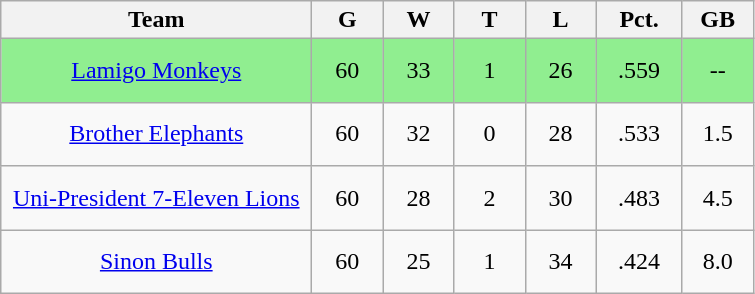<table class="wikitable" style="text-align:center">
<tr>
<th width=200>Team</th>
<th width=40>G</th>
<th width=40>W</th>
<th width=40>T</th>
<th width=40>L</th>
<th width=50>Pct.</th>
<th width=40>GB</th>
</tr>
<tr style="background:lightgreen;">
<td height=35><a href='#'>Lamigo Monkeys</a></td>
<td>60</td>
<td>33</td>
<td>1</td>
<td>26</td>
<td>.559</td>
<td>--</td>
</tr>
<tr>
<td height=35><a href='#'>Brother Elephants</a></td>
<td>60</td>
<td>32</td>
<td>0</td>
<td>28</td>
<td>.533</td>
<td>1.5</td>
</tr>
<tr>
<td height=35><a href='#'>Uni-President 7-Eleven Lions</a></td>
<td>60</td>
<td>28</td>
<td>2</td>
<td>30</td>
<td>.483</td>
<td>4.5</td>
</tr>
<tr>
<td height=35><a href='#'>Sinon Bulls</a></td>
<td>60</td>
<td>25</td>
<td>1</td>
<td>34</td>
<td>.424</td>
<td>8.0</td>
</tr>
</table>
